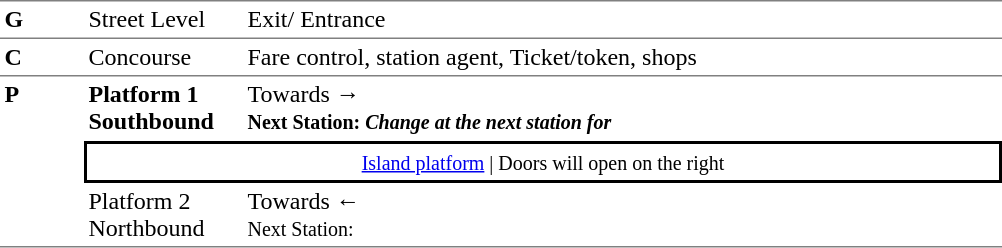<table table border=0 cellspacing=0 cellpadding=3>
<tr>
<td style="border-top:solid 1px grey;border-bottom:solid 1px grey;" width=50 valign=top><strong>G</strong></td>
<td style="border-top:solid 1px grey;border-bottom:solid 1px grey;" width=100 valign=top>Street Level</td>
<td style="border-top:solid 1px grey;border-bottom:solid 1px grey;" width=500 valign=top>Exit/ Entrance</td>
</tr>
<tr>
<td style="border-bottom:solid 1px grey;"><strong>C</strong></td>
<td style="border-bottom:solid 1px grey;">Concourse</td>
<td style="border-bottom:solid 1px grey;">Fare control, station agent, Ticket/token, shops</td>
</tr>
<tr>
<td style="border-bottom:solid 1px grey;" width=50 rowspan=3 valign=top><strong>P</strong></td>
<td style="border-bottom:solid 1px white;" width=100><span><strong>Platform 1</strong><br><strong>Southbound</strong></span></td>
<td style="border-bottom:solid 1px white;" width=500>Towards → <br><small><strong>Next Station:</strong> </small> <small><strong><em>Change at the next station for <strong><em></small></td>
</tr>
<tr>
<td style="border-top:solid 2px black;border-right:solid 2px black;border-left:solid 2px black;border-bottom:solid 2px black;text-align:center;" colspan=2><small><a href='#'>Island platform</a> | Doors will open on the right </small></td>
</tr>
<tr>
<td style="border-bottom:solid 1px grey;" width=100><span></strong>Platform 2<strong><br></strong>Northbound<strong></span></td>
<td style="border-bottom:solid 1px grey;" width="500">Towards ← <br><small></strong>Next Station:<strong> </small></td>
</tr>
</table>
